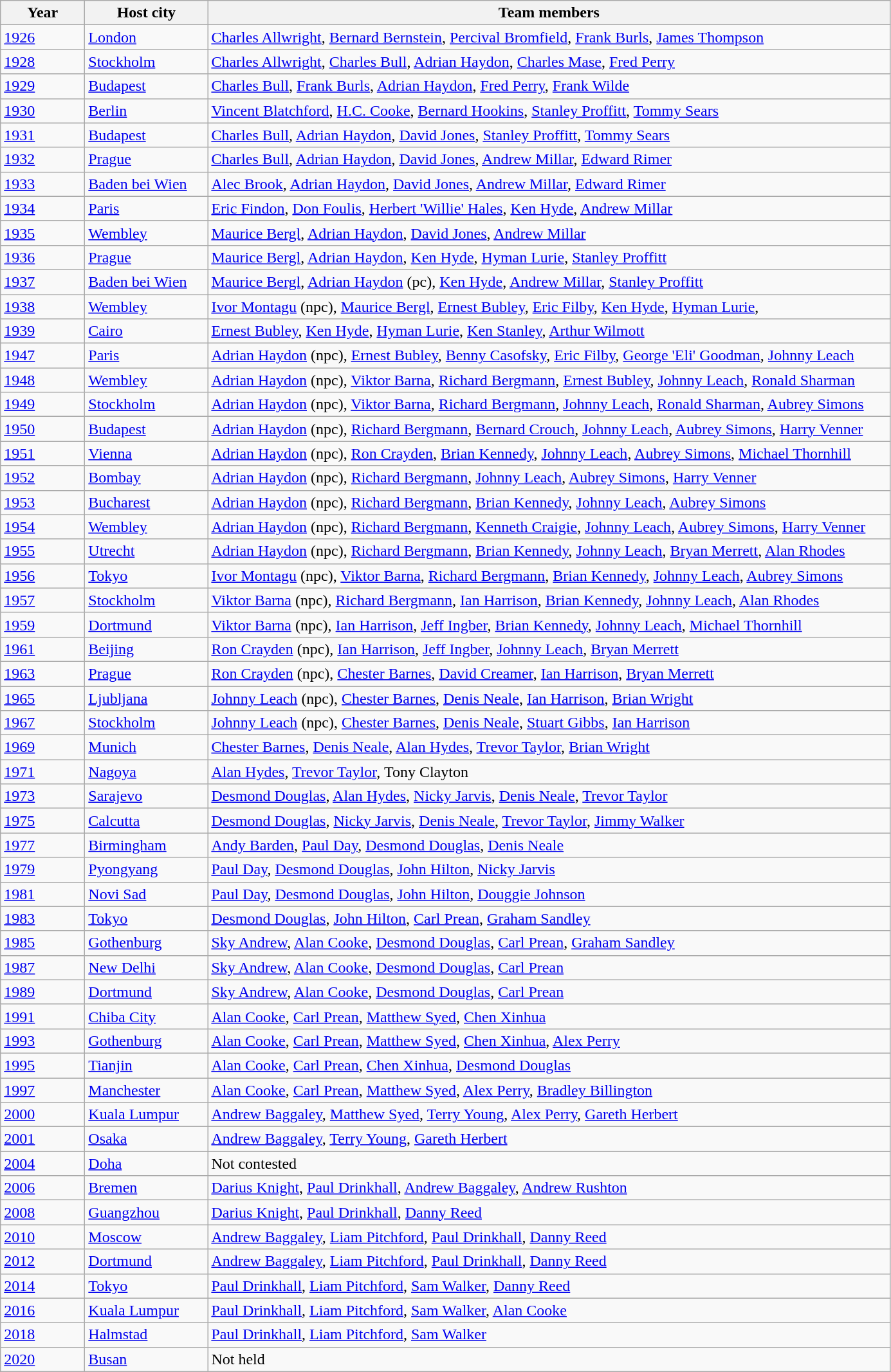<table class="wikitable sortable">
<tr>
<th width="80">Year</th>
<th width="120">Host city</th>
<th width="700">Team members</th>
</tr>
<tr>
<td><a href='#'>1926</a></td>
<td><a href='#'>London</a></td>
<td><a href='#'>Charles Allwright</a>, <a href='#'>Bernard Bernstein</a>, <a href='#'>Percival Bromfield</a>, <a href='#'>Frank Burls</a>, <a href='#'>James Thompson</a></td>
</tr>
<tr>
<td><a href='#'>1928</a></td>
<td><a href='#'>Stockholm</a></td>
<td><a href='#'>Charles Allwright</a>, <a href='#'>Charles Bull</a>, <a href='#'>Adrian Haydon</a>, <a href='#'>Charles Mase</a>, <a href='#'>Fred Perry</a></td>
</tr>
<tr>
<td><a href='#'>1929</a></td>
<td><a href='#'>Budapest</a></td>
<td><a href='#'>Charles Bull</a>, <a href='#'>Frank Burls</a>, <a href='#'>Adrian Haydon</a>, <a href='#'>Fred Perry</a>, <a href='#'>Frank Wilde</a></td>
</tr>
<tr>
<td><a href='#'>1930</a></td>
<td><a href='#'>Berlin</a></td>
<td><a href='#'>Vincent Blatchford</a>, <a href='#'>H.C. Cooke</a>, <a href='#'>Bernard Hookins</a>, <a href='#'>Stanley Proffitt</a>, <a href='#'>Tommy Sears</a></td>
</tr>
<tr>
<td><a href='#'>1931</a></td>
<td><a href='#'>Budapest</a></td>
<td><a href='#'>Charles Bull</a>, <a href='#'>Adrian Haydon</a>, <a href='#'>David Jones</a>, <a href='#'>Stanley Proffitt</a>, <a href='#'>Tommy Sears</a></td>
</tr>
<tr>
<td><a href='#'>1932</a></td>
<td><a href='#'>Prague</a></td>
<td><a href='#'>Charles Bull</a>, <a href='#'>Adrian Haydon</a>, <a href='#'>David Jones</a>, <a href='#'>Andrew Millar</a>, <a href='#'>Edward Rimer</a></td>
</tr>
<tr>
<td><a href='#'>1933</a></td>
<td><a href='#'>Baden bei Wien</a></td>
<td><a href='#'>Alec Brook</a>, <a href='#'>Adrian Haydon</a>, <a href='#'>David Jones</a>, <a href='#'>Andrew Millar</a>, <a href='#'>Edward Rimer</a></td>
</tr>
<tr>
<td><a href='#'>1934</a></td>
<td><a href='#'>Paris</a></td>
<td><a href='#'>Eric Findon</a>, <a href='#'>Don Foulis</a>, <a href='#'>Herbert 'Willie' Hales</a>, <a href='#'>Ken Hyde</a>, <a href='#'>Andrew Millar</a></td>
</tr>
<tr>
<td><a href='#'>1935</a></td>
<td><a href='#'>Wembley</a></td>
<td><a href='#'>Maurice Bergl</a>, <a href='#'>Adrian Haydon</a>, <a href='#'>David Jones</a>, <a href='#'>Andrew Millar</a></td>
</tr>
<tr>
<td><a href='#'>1936</a></td>
<td><a href='#'>Prague</a></td>
<td><a href='#'>Maurice Bergl</a>, <a href='#'>Adrian Haydon</a>, <a href='#'>Ken Hyde</a>, <a href='#'>Hyman Lurie</a>, <a href='#'>Stanley Proffitt</a></td>
</tr>
<tr>
<td><a href='#'>1937</a></td>
<td><a href='#'>Baden bei Wien</a></td>
<td><a href='#'>Maurice Bergl</a>, <a href='#'>Adrian Haydon</a> (pc), <a href='#'>Ken Hyde</a>, <a href='#'>Andrew Millar</a>, <a href='#'>Stanley Proffitt</a></td>
</tr>
<tr>
<td><a href='#'>1938</a></td>
<td><a href='#'>Wembley</a></td>
<td><a href='#'>Ivor Montagu</a> (npc), <a href='#'>Maurice Bergl</a>, <a href='#'>Ernest Bubley</a>, <a href='#'>Eric Filby</a>, <a href='#'>Ken Hyde</a>, <a href='#'>Hyman Lurie</a>,</td>
</tr>
<tr>
<td><a href='#'>1939</a></td>
<td><a href='#'>Cairo</a></td>
<td><a href='#'>Ernest Bubley</a>, <a href='#'>Ken Hyde</a>, <a href='#'>Hyman Lurie</a>, <a href='#'>Ken Stanley</a>, <a href='#'>Arthur Wilmott</a></td>
</tr>
<tr>
<td><a href='#'>1947</a></td>
<td><a href='#'>Paris</a></td>
<td><a href='#'>Adrian Haydon</a> (npc), <a href='#'>Ernest Bubley</a>, <a href='#'>Benny Casofsky</a>, <a href='#'>Eric Filby</a>, <a href='#'>George 'Eli' Goodman</a>, <a href='#'>Johnny Leach</a></td>
</tr>
<tr>
<td><a href='#'>1948</a></td>
<td><a href='#'>Wembley</a></td>
<td><a href='#'>Adrian Haydon</a> (npc), <a href='#'>Viktor Barna</a>, <a href='#'>Richard Bergmann</a>, <a href='#'>Ernest Bubley</a>, <a href='#'>Johnny Leach</a>, <a href='#'>Ronald Sharman</a></td>
</tr>
<tr>
<td><a href='#'>1949</a></td>
<td><a href='#'>Stockholm</a></td>
<td><a href='#'>Adrian Haydon</a> (npc), <a href='#'>Viktor Barna</a>, <a href='#'>Richard Bergmann</a>, <a href='#'>Johnny Leach</a>, <a href='#'>Ronald Sharman</a>, <a href='#'>Aubrey Simons</a></td>
</tr>
<tr>
<td><a href='#'>1950</a></td>
<td><a href='#'>Budapest</a></td>
<td><a href='#'>Adrian Haydon</a> (npc), <a href='#'>Richard Bergmann</a>, <a href='#'>Bernard Crouch</a>, <a href='#'>Johnny Leach</a>, <a href='#'>Aubrey Simons</a>, <a href='#'>Harry Venner</a></td>
</tr>
<tr>
<td><a href='#'>1951</a></td>
<td><a href='#'>Vienna</a></td>
<td><a href='#'>Adrian Haydon</a> (npc), <a href='#'>Ron Crayden</a>, <a href='#'>Brian Kennedy</a>, <a href='#'>Johnny Leach</a>, <a href='#'>Aubrey Simons</a>, <a href='#'>Michael Thornhill</a></td>
</tr>
<tr>
<td><a href='#'>1952</a></td>
<td><a href='#'>Bombay</a></td>
<td><a href='#'>Adrian Haydon</a> (npc), <a href='#'>Richard Bergmann</a>, <a href='#'>Johnny Leach</a>, <a href='#'>Aubrey Simons</a>, <a href='#'>Harry Venner</a></td>
</tr>
<tr>
<td><a href='#'>1953</a></td>
<td><a href='#'>Bucharest</a></td>
<td><a href='#'>Adrian Haydon</a> (npc), <a href='#'>Richard Bergmann</a>, <a href='#'>Brian Kennedy</a>, <a href='#'>Johnny Leach</a>, <a href='#'>Aubrey Simons</a></td>
</tr>
<tr>
<td><a href='#'>1954</a></td>
<td><a href='#'>Wembley</a></td>
<td><a href='#'>Adrian Haydon</a> (npc), <a href='#'>Richard Bergmann</a>, <a href='#'>Kenneth Craigie</a>, <a href='#'>Johnny Leach</a>, <a href='#'>Aubrey Simons</a>, <a href='#'>Harry Venner</a></td>
</tr>
<tr>
<td><a href='#'>1955</a></td>
<td><a href='#'>Utrecht</a></td>
<td><a href='#'>Adrian Haydon</a> (npc), <a href='#'>Richard Bergmann</a>, <a href='#'>Brian Kennedy</a>, <a href='#'>Johnny Leach</a>, <a href='#'>Bryan Merrett</a>, <a href='#'>Alan Rhodes</a></td>
</tr>
<tr>
<td><a href='#'>1956</a></td>
<td><a href='#'>Tokyo</a></td>
<td><a href='#'>Ivor Montagu</a> (npc), <a href='#'>Viktor Barna</a>, <a href='#'>Richard Bergmann</a>, <a href='#'>Brian Kennedy</a>, <a href='#'>Johnny Leach</a>, <a href='#'>Aubrey Simons</a></td>
</tr>
<tr>
<td><a href='#'>1957</a></td>
<td><a href='#'>Stockholm</a></td>
<td><a href='#'>Viktor Barna</a> (npc), <a href='#'>Richard Bergmann</a>, <a href='#'>Ian Harrison</a>, <a href='#'>Brian Kennedy</a>, <a href='#'>Johnny Leach</a>, <a href='#'>Alan Rhodes</a></td>
</tr>
<tr>
<td><a href='#'>1959</a></td>
<td><a href='#'>Dortmund</a></td>
<td><a href='#'>Viktor Barna</a> (npc), <a href='#'>Ian Harrison</a>, <a href='#'>Jeff Ingber</a>, <a href='#'>Brian Kennedy</a>, <a href='#'>Johnny Leach</a>, <a href='#'>Michael Thornhill</a></td>
</tr>
<tr>
<td><a href='#'>1961</a></td>
<td><a href='#'>Beijing</a></td>
<td><a href='#'>Ron Crayden</a> (npc), <a href='#'>Ian Harrison</a>, <a href='#'>Jeff Ingber</a>, <a href='#'>Johnny Leach</a>, <a href='#'>Bryan Merrett</a></td>
</tr>
<tr>
<td><a href='#'>1963</a></td>
<td><a href='#'>Prague</a></td>
<td><a href='#'>Ron Crayden</a> (npc), <a href='#'>Chester Barnes</a>, <a href='#'>David Creamer</a>, <a href='#'>Ian Harrison</a>, <a href='#'>Bryan Merrett</a></td>
</tr>
<tr>
<td><a href='#'>1965</a></td>
<td><a href='#'>Ljubljana</a></td>
<td><a href='#'>Johnny Leach</a> (npc), <a href='#'>Chester Barnes</a>, <a href='#'>Denis Neale</a>, <a href='#'>Ian Harrison</a>, <a href='#'>Brian Wright</a></td>
</tr>
<tr>
<td><a href='#'>1967</a></td>
<td><a href='#'>Stockholm</a></td>
<td><a href='#'>Johnny Leach</a> (npc), <a href='#'>Chester Barnes</a>, <a href='#'>Denis Neale</a>, <a href='#'>Stuart Gibbs</a>, <a href='#'>Ian Harrison</a></td>
</tr>
<tr>
<td><a href='#'>1969</a></td>
<td><a href='#'>Munich</a></td>
<td><a href='#'>Chester Barnes</a>, <a href='#'>Denis Neale</a>, <a href='#'>Alan Hydes</a>, <a href='#'>Trevor Taylor</a>, <a href='#'>Brian Wright</a></td>
</tr>
<tr>
<td><a href='#'>1971</a></td>
<td><a href='#'>Nagoya</a></td>
<td><a href='#'>Alan Hydes</a>, <a href='#'>Trevor Taylor</a>, Tony Clayton</td>
</tr>
<tr>
<td><a href='#'>1973</a></td>
<td><a href='#'>Sarajevo</a></td>
<td><a href='#'>Desmond Douglas</a>, <a href='#'>Alan Hydes</a>, <a href='#'>Nicky Jarvis</a>, <a href='#'>Denis Neale</a>, <a href='#'>Trevor Taylor</a></td>
</tr>
<tr>
<td><a href='#'>1975</a></td>
<td><a href='#'>Calcutta</a></td>
<td><a href='#'>Desmond Douglas</a>, <a href='#'>Nicky Jarvis</a>, <a href='#'>Denis Neale</a>, <a href='#'>Trevor Taylor</a>, <a href='#'>Jimmy Walker</a></td>
</tr>
<tr>
<td><a href='#'>1977</a></td>
<td><a href='#'>Birmingham</a></td>
<td><a href='#'>Andy Barden</a>, <a href='#'>Paul Day</a>, <a href='#'>Desmond Douglas</a>, <a href='#'>Denis Neale</a></td>
</tr>
<tr>
<td><a href='#'>1979</a></td>
<td><a href='#'>Pyongyang</a></td>
<td><a href='#'>Paul Day</a>, <a href='#'>Desmond Douglas</a>, <a href='#'>John Hilton</a>, <a href='#'>Nicky Jarvis</a></td>
</tr>
<tr>
<td><a href='#'>1981</a></td>
<td><a href='#'>Novi Sad</a></td>
<td><a href='#'>Paul Day</a>, <a href='#'>Desmond Douglas</a>, <a href='#'>John Hilton</a>, <a href='#'>Douggie Johnson</a></td>
</tr>
<tr>
<td><a href='#'>1983</a></td>
<td><a href='#'>Tokyo</a></td>
<td><a href='#'>Desmond Douglas</a>, <a href='#'>John Hilton</a>, <a href='#'>Carl Prean</a>, <a href='#'>Graham Sandley</a></td>
</tr>
<tr>
<td><a href='#'>1985</a></td>
<td><a href='#'>Gothenburg</a></td>
<td><a href='#'>Sky Andrew</a>, <a href='#'>Alan Cooke</a>, <a href='#'>Desmond Douglas</a>, <a href='#'>Carl Prean</a>, <a href='#'>Graham Sandley</a></td>
</tr>
<tr>
<td><a href='#'>1987</a></td>
<td><a href='#'>New Delhi</a></td>
<td><a href='#'>Sky Andrew</a>, <a href='#'>Alan Cooke</a>, <a href='#'>Desmond Douglas</a>, <a href='#'>Carl Prean</a></td>
</tr>
<tr>
<td><a href='#'>1989</a></td>
<td><a href='#'>Dortmund</a></td>
<td><a href='#'>Sky Andrew</a>, <a href='#'>Alan Cooke</a>, <a href='#'>Desmond Douglas</a>, <a href='#'>Carl Prean</a></td>
</tr>
<tr>
<td><a href='#'>1991</a></td>
<td><a href='#'>Chiba City</a></td>
<td><a href='#'>Alan Cooke</a>, <a href='#'>Carl Prean</a>, <a href='#'>Matthew Syed</a>, <a href='#'>Chen Xinhua</a></td>
</tr>
<tr>
<td><a href='#'>1993</a></td>
<td><a href='#'>Gothenburg</a></td>
<td><a href='#'>Alan Cooke</a>, <a href='#'>Carl Prean</a>, <a href='#'>Matthew Syed</a>, <a href='#'>Chen Xinhua</a>, <a href='#'>Alex Perry</a></td>
</tr>
<tr>
<td><a href='#'>1995</a></td>
<td><a href='#'>Tianjin</a></td>
<td><a href='#'>Alan Cooke</a>, <a href='#'>Carl Prean</a>, <a href='#'>Chen Xinhua</a>, <a href='#'>Desmond Douglas</a></td>
</tr>
<tr>
<td><a href='#'>1997</a></td>
<td><a href='#'>Manchester</a></td>
<td><a href='#'>Alan Cooke</a>, <a href='#'>Carl Prean</a>, <a href='#'>Matthew Syed</a>, <a href='#'>Alex Perry</a>, <a href='#'>Bradley Billington</a></td>
</tr>
<tr>
<td><a href='#'>2000</a></td>
<td><a href='#'>Kuala Lumpur</a></td>
<td><a href='#'>Andrew Baggaley</a>, <a href='#'>Matthew Syed</a>, <a href='#'>Terry Young</a>, <a href='#'>Alex Perry</a>, <a href='#'>Gareth Herbert</a></td>
</tr>
<tr>
<td><a href='#'>2001</a></td>
<td><a href='#'>Osaka</a></td>
<td><a href='#'>Andrew Baggaley</a>, <a href='#'>Terry Young</a>, <a href='#'>Gareth Herbert</a></td>
</tr>
<tr>
<td><a href='#'>2004</a></td>
<td><a href='#'>Doha</a></td>
<td>Not contested</td>
</tr>
<tr>
<td><a href='#'>2006</a></td>
<td><a href='#'>Bremen</a></td>
<td><a href='#'>Darius Knight</a>, <a href='#'>Paul Drinkhall</a>, <a href='#'>Andrew Baggaley</a>, <a href='#'>Andrew Rushton</a></td>
</tr>
<tr>
<td><a href='#'>2008</a></td>
<td><a href='#'>Guangzhou</a></td>
<td><a href='#'>Darius Knight</a>, <a href='#'>Paul Drinkhall</a>, <a href='#'>Danny Reed</a></td>
</tr>
<tr>
<td><a href='#'>2010</a></td>
<td><a href='#'>Moscow</a></td>
<td><a href='#'>Andrew Baggaley</a>, <a href='#'>Liam Pitchford</a>, <a href='#'>Paul Drinkhall</a>, <a href='#'>Danny Reed</a></td>
</tr>
<tr>
<td><a href='#'>2012</a></td>
<td><a href='#'>Dortmund</a></td>
<td><a href='#'>Andrew Baggaley</a>, <a href='#'>Liam Pitchford</a>, <a href='#'>Paul Drinkhall</a>, <a href='#'>Danny Reed</a></td>
</tr>
<tr>
<td><a href='#'>2014</a></td>
<td><a href='#'>Tokyo</a></td>
<td><a href='#'>Paul Drinkhall</a>, <a href='#'>Liam Pitchford</a>, <a href='#'>Sam Walker</a>, <a href='#'>Danny Reed</a></td>
</tr>
<tr>
<td><a href='#'>2016</a></td>
<td><a href='#'>Kuala Lumpur</a></td>
<td><a href='#'>Paul Drinkhall</a>, <a href='#'>Liam Pitchford</a>, <a href='#'>Sam Walker</a>, <a href='#'>Alan Cooke</a></td>
</tr>
<tr>
<td><a href='#'>2018</a></td>
<td><a href='#'>Halmstad</a></td>
<td><a href='#'>Paul Drinkhall</a>, <a href='#'>Liam Pitchford</a>, <a href='#'>Sam Walker</a></td>
</tr>
<tr>
<td><a href='#'>2020</a></td>
<td><a href='#'>Busan</a></td>
<td>Not held</td>
</tr>
</table>
